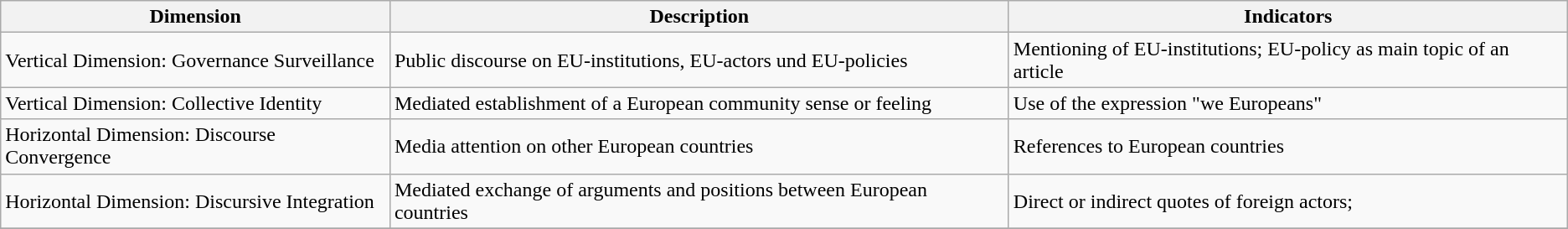<table class="wikitable">
<tr>
<th>Dimension</th>
<th>Description</th>
<th>Indicators</th>
</tr>
<tr>
<td>Vertical Dimension: Governance Surveillance</td>
<td>Public discourse on EU-institutions, EU-actors und EU-policies</td>
<td>Mentioning of EU-institutions; EU-policy as main topic of an article</td>
</tr>
<tr>
<td>Vertical Dimension: Collective Identity</td>
<td>Mediated establishment of a European community sense or feeling</td>
<td>Use of the expression "we Europeans"</td>
</tr>
<tr>
<td>Horizontal Dimension: Discourse Convergence</td>
<td>Media attention on other European countries</td>
<td>References to European countries</td>
</tr>
<tr>
<td>Horizontal Dimension: Discursive Integration</td>
<td>Mediated exchange of arguments and positions between European countries</td>
<td>Direct or indirect quotes of foreign actors;</td>
</tr>
<tr>
</tr>
</table>
